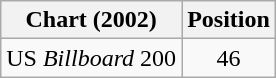<table class="wikitable">
<tr>
<th>Chart (2002)</th>
<th>Position</th>
</tr>
<tr>
<td>US <em>Billboard</em> 200</td>
<td align="center">46</td>
</tr>
</table>
